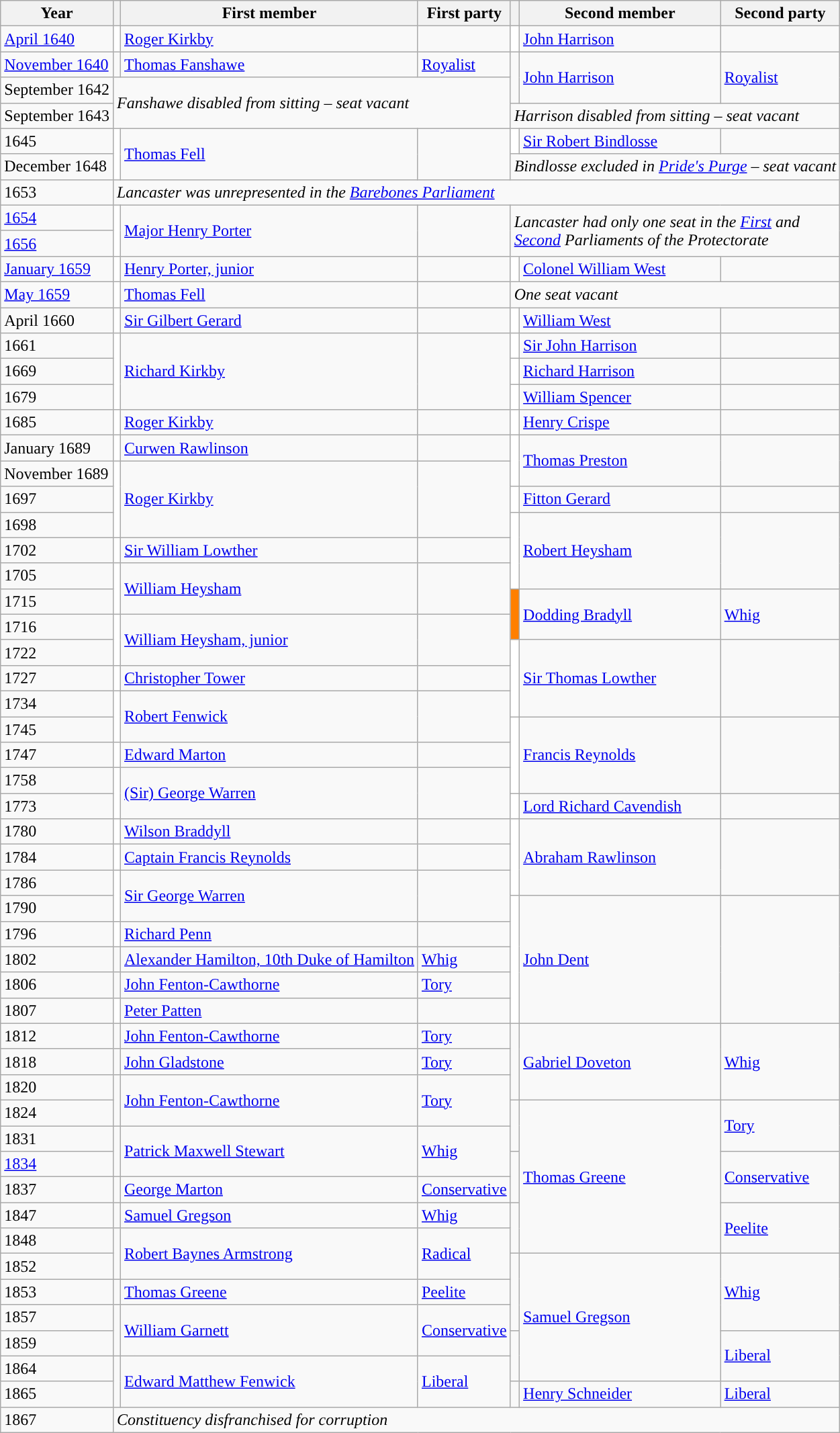<table class="wikitable">
<tr>
<th>Year</th>
<th></th>
<th>First member</th>
<th>First party</th>
<th></th>
<th>Second member</th>
<th>Second party</th>
</tr>
<tr>
<td><a href='#'>April 1640</a></td>
<td style="color:inherit;background-color: white"></td>
<td><a href='#'>Roger Kirkby</a></td>
<td></td>
<td style="color:inherit;background-color: white"></td>
<td><a href='#'>John Harrison</a></td>
<td></td>
</tr>
<tr>
<td><a href='#'>November 1640</a></td>
<td style="color:inherit;background-color: "></td>
<td><a href='#'>Thomas Fanshawe</a></td>
<td><a href='#'>Royalist</a></td>
<td rowspan="2" style="color:inherit;background-color: "></td>
<td rowspan="2"><a href='#'>John Harrison</a></td>
<td rowspan="2"><a href='#'>Royalist</a></td>
</tr>
<tr>
<td>September 1642</td>
<td rowspan="2" colspan="3"><em>Fanshawe disabled from sitting – seat vacant</em></td>
</tr>
<tr>
<td>September 1643</td>
<td colspan="3"><em>Harrison disabled from sitting – seat vacant</em></td>
</tr>
<tr>
<td>1645</td>
<td rowspan="2" style="color:inherit;background-color: white"></td>
<td rowspan="2"><a href='#'>Thomas Fell</a></td>
<td rowspan="2"></td>
<td style="color:inherit;background-color: white"></td>
<td><a href='#'>Sir Robert Bindlosse</a></td>
<td></td>
</tr>
<tr>
<td>December 1648</td>
<td colspan="3"><em>Bindlosse excluded in <a href='#'>Pride's Purge</a> – seat vacant</em></td>
</tr>
<tr>
<td>1653</td>
<td colspan="6"><em>Lancaster was unrepresented in the <a href='#'>Barebones Parliament</a></em></td>
</tr>
<tr>
<td><a href='#'>1654</a></td>
<td rowspan="2" style="color:inherit;background-color: white"></td>
<td rowspan="2"><a href='#'>Major Henry Porter</a></td>
<td rowspan="2"></td>
<td rowspan="2" colspan="3"><em>Lancaster had only one seat in the <a href='#'>First</a>  and <br><a href='#'>Second</a> Parliaments of the Protectorate</em></td>
</tr>
<tr>
<td><a href='#'>1656</a></td>
</tr>
<tr>
<td><a href='#'>January 1659</a></td>
<td style="color:inherit;background-color: white"></td>
<td><a href='#'>Henry Porter, junior</a></td>
<td></td>
<td style="color:inherit;background-color: white"></td>
<td><a href='#'>Colonel William West</a></td>
<td></td>
</tr>
<tr>
<td><a href='#'>May 1659</a></td>
<td style="color:inherit;background-color: white"></td>
<td><a href='#'>Thomas Fell</a></td>
<td></td>
<td colspan="3"><em>One seat vacant</em></td>
</tr>
<tr>
<td>April 1660</td>
<td style="color:inherit;background-color: white"></td>
<td><a href='#'>Sir Gilbert Gerard</a></td>
<td></td>
<td style="color:inherit;background-color: white"></td>
<td><a href='#'>William West</a></td>
<td></td>
</tr>
<tr>
<td>1661</td>
<td rowspan="3" style="color:inherit;background-color: white"></td>
<td rowspan="3"><a href='#'>Richard Kirkby</a></td>
<td rowspan="3"></td>
<td style="color:inherit;background-color: white"></td>
<td><a href='#'>Sir John Harrison</a></td>
<td></td>
</tr>
<tr>
<td>1669</td>
<td style="color:inherit;background-color: white"></td>
<td><a href='#'>Richard Harrison</a></td>
<td></td>
</tr>
<tr>
<td>1679</td>
<td style="color:inherit;background-color: white"></td>
<td><a href='#'>William Spencer</a></td>
<td></td>
</tr>
<tr>
<td>1685</td>
<td style="color:inherit;background-color: white"></td>
<td><a href='#'>Roger Kirkby</a></td>
<td></td>
<td style="color:inherit;background-color: white"></td>
<td><a href='#'>Henry Crispe</a></td>
<td></td>
</tr>
<tr>
<td>January 1689</td>
<td style="color:inherit;background-color: white"></td>
<td><a href='#'>Curwen Rawlinson</a></td>
<td></td>
<td rowspan="2" style="color:inherit;background-color: white"></td>
<td rowspan="2"><a href='#'>Thomas Preston</a></td>
<td rowspan="2"></td>
</tr>
<tr>
<td>November 1689</td>
<td rowspan="3" style="color:inherit;background-color: white"></td>
<td rowspan="3"><a href='#'>Roger Kirkby</a></td>
<td rowspan="3"></td>
</tr>
<tr>
<td>1697</td>
<td style="color:inherit;background-color: white"></td>
<td><a href='#'>Fitton Gerard</a></td>
<td></td>
</tr>
<tr>
<td>1698</td>
<td rowspan="3" style="color:inherit;background-color: white"></td>
<td rowspan="3"><a href='#'>Robert Heysham</a></td>
<td rowspan="3"></td>
</tr>
<tr>
<td>1702</td>
<td style="color:inherit;background-color: white"></td>
<td><a href='#'>Sir William Lowther</a></td>
<td></td>
</tr>
<tr>
<td>1705</td>
<td rowspan="2" style="color:inherit;background-color: white"></td>
<td rowspan="2"><a href='#'>William Heysham</a></td>
<td rowspan="2"></td>
</tr>
<tr>
<td>1715</td>
<td rowspan="2" style="color:inherit;background-color: #FF7F00"></td>
<td rowspan="2"><a href='#'>Dodding Bradyll</a></td>
<td rowspan="2"><a href='#'>Whig</a></td>
</tr>
<tr>
<td>1716</td>
<td rowspan="2" style="color:inherit;background-color: white"></td>
<td rowspan="2"><a href='#'>William Heysham, junior</a></td>
<td rowspan="2"></td>
</tr>
<tr>
<td>1722</td>
<td rowspan="3" style="color:inherit;background-color: white"></td>
<td rowspan="3"><a href='#'>Sir Thomas Lowther</a></td>
<td rowspan="3"></td>
</tr>
<tr>
<td>1727</td>
<td style="color:inherit;background-color: white"></td>
<td><a href='#'>Christopher Tower</a></td>
<td></td>
</tr>
<tr>
<td>1734</td>
<td rowspan="2" style="color:inherit;background-color: white"></td>
<td rowspan="2"><a href='#'>Robert Fenwick</a></td>
<td rowspan="2"></td>
</tr>
<tr>
<td>1745</td>
<td rowspan="3" style="color:inherit;background-color: white"></td>
<td rowspan="3"><a href='#'>Francis Reynolds</a></td>
<td rowspan="3"></td>
</tr>
<tr>
<td>1747</td>
<td style="color:inherit;background-color: white"></td>
<td><a href='#'>Edward Marton</a></td>
<td></td>
</tr>
<tr>
<td>1758</td>
<td rowspan="2" style="color:inherit;background-color: white"></td>
<td rowspan="2"><a href='#'>(Sir) George Warren</a></td>
<td rowspan="2"></td>
</tr>
<tr>
<td>1773</td>
<td style="color:inherit;background-color: white"></td>
<td><a href='#'>Lord Richard Cavendish</a></td>
<td></td>
</tr>
<tr>
<td>1780</td>
<td style="color:inherit;background-color: white"></td>
<td><a href='#'>Wilson Braddyll</a></td>
<td></td>
<td rowspan="3" style="color:inherit;background-color: white"></td>
<td rowspan="3"><a href='#'>Abraham Rawlinson</a></td>
<td rowspan="3"></td>
</tr>
<tr>
<td>1784</td>
<td style="color:inherit;background-color: white"></td>
<td><a href='#'>Captain Francis Reynolds</a></td>
<td></td>
</tr>
<tr>
<td>1786</td>
<td rowspan="2" style="color:inherit;background-color: white"></td>
<td rowspan="2"><a href='#'>Sir George Warren</a></td>
<td rowspan="2"></td>
</tr>
<tr>
<td>1790</td>
<td rowspan="5" style="color:inherit;background-color: white"></td>
<td rowspan="5"><a href='#'>John Dent</a></td>
<td rowspan="5"></td>
</tr>
<tr>
<td>1796</td>
<td style="color:inherit;background-color: white"></td>
<td><a href='#'>Richard Penn</a></td>
<td></td>
</tr>
<tr>
<td>1802</td>
<td style="color:inherit;background-color: "></td>
<td><a href='#'>Alexander Hamilton, 10th Duke of Hamilton</a></td>
<td><a href='#'>Whig</a></td>
</tr>
<tr>
<td>1806</td>
<td style="color:inherit;background-color: "></td>
<td><a href='#'>John Fenton-Cawthorne</a></td>
<td><a href='#'>Tory</a></td>
</tr>
<tr>
<td>1807</td>
<td style="color:inherit;background-color: white"></td>
<td><a href='#'>Peter Patten</a></td>
<td></td>
</tr>
<tr>
<td>1812</td>
<td style="color:inherit;background-color: "></td>
<td><a href='#'>John Fenton-Cawthorne</a></td>
<td><a href='#'>Tory</a></td>
<td rowspan="3" style="color:inherit;background-color: "></td>
<td rowspan="3"><a href='#'>Gabriel Doveton</a></td>
<td rowspan="3"><a href='#'>Whig</a></td>
</tr>
<tr>
<td>1818</td>
<td style="color:inherit;background-color: "></td>
<td><a href='#'>John Gladstone</a></td>
<td><a href='#'>Tory</a></td>
</tr>
<tr>
<td>1820</td>
<td rowspan="2" style="color:inherit;background-color: "></td>
<td rowspan="2"><a href='#'>John Fenton-Cawthorne</a></td>
<td rowspan="2"><a href='#'>Tory</a></td>
</tr>
<tr>
<td>1824</td>
<td rowspan="2" style="color:inherit;background-color: "></td>
<td rowspan="6"><a href='#'>Thomas Greene</a></td>
<td rowspan="2"><a href='#'>Tory</a></td>
</tr>
<tr>
<td>1831</td>
<td rowspan="2" style="color:inherit;background-color: "></td>
<td rowspan="2"><a href='#'>Patrick Maxwell Stewart</a></td>
<td rowspan="2"><a href='#'>Whig</a></td>
</tr>
<tr>
<td><a href='#'>1834</a></td>
<td rowspan="2" style="color:inherit;background-color: "></td>
<td rowspan="2"><a href='#'>Conservative</a></td>
</tr>
<tr>
<td>1837</td>
<td style="color:inherit;background-color: "></td>
<td><a href='#'>George Marton</a></td>
<td><a href='#'>Conservative</a></td>
</tr>
<tr>
<td>1847</td>
<td style="color:inherit;background-color: "></td>
<td><a href='#'>Samuel Gregson</a></td>
<td><a href='#'>Whig</a></td>
<td rowspan="2" style="color:inherit;background-color: "></td>
<td rowspan="2"><a href='#'>Peelite</a></td>
</tr>
<tr>
<td>1848</td>
<td rowspan="2" style="color:inherit;background-color: "></td>
<td rowspan="2"><a href='#'>Robert Baynes Armstrong</a></td>
<td rowspan="2"><a href='#'>Radical</a></td>
</tr>
<tr>
<td>1852</td>
<td rowspan="3" style="color:inherit;background-color: "></td>
<td rowspan="5"><a href='#'>Samuel Gregson</a></td>
<td rowspan="3"><a href='#'>Whig</a></td>
</tr>
<tr>
<td>1853</td>
<td style="color:inherit;background-color: "></td>
<td><a href='#'>Thomas Greene</a></td>
<td><a href='#'>Peelite</a></td>
</tr>
<tr>
<td>1857</td>
<td rowspan="2" style="color:inherit;background-color: "></td>
<td rowspan="2"><a href='#'>William Garnett</a></td>
<td rowspan="2"><a href='#'>Conservative</a></td>
</tr>
<tr>
<td>1859</td>
<td rowspan="2" style="color:inherit;background-color: "></td>
<td rowspan="2"><a href='#'>Liberal</a></td>
</tr>
<tr>
<td>1864</td>
<td rowspan="2" style="color:inherit;background-color: "></td>
<td rowspan="2"><a href='#'>Edward Matthew Fenwick</a></td>
<td rowspan="2"><a href='#'>Liberal</a></td>
</tr>
<tr>
<td>1865</td>
<td style="color:inherit;background-color: "></td>
<td><a href='#'>Henry Schneider</a></td>
<td><a href='#'>Liberal</a></td>
</tr>
<tr>
<td>1867</td>
<td colspan="6"><em>Constituency disfranchised for corruption</em> </td>
</tr>
</table>
